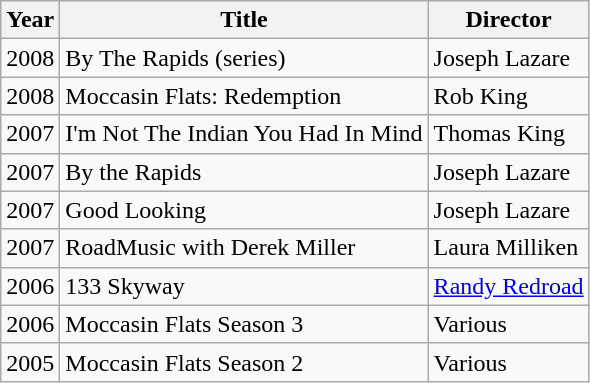<table class="wikitable">
<tr>
<th>Year</th>
<th>Title</th>
<th>Director</th>
</tr>
<tr>
<td>2008</td>
<td>By The Rapids (series)</td>
<td>Joseph Lazare</td>
</tr>
<tr>
<td>2008</td>
<td>Moccasin Flats: Redemption</td>
<td>Rob King</td>
</tr>
<tr>
<td>2007</td>
<td>I'm Not The Indian You Had In Mind</td>
<td>Thomas King</td>
</tr>
<tr>
<td>2007</td>
<td>By the Rapids</td>
<td>Joseph Lazare</td>
</tr>
<tr>
<td>2007</td>
<td>Good Looking</td>
<td>Joseph Lazare</td>
</tr>
<tr>
<td>2007</td>
<td>RoadMusic with Derek Miller</td>
<td>Laura Milliken</td>
</tr>
<tr>
<td>2006</td>
<td>133 Skyway</td>
<td><a href='#'>Randy Redroad</a></td>
</tr>
<tr>
<td>2006</td>
<td>Moccasin Flats Season 3</td>
<td>Various</td>
</tr>
<tr>
<td>2005</td>
<td>Moccasin Flats Season 2</td>
<td>Various</td>
</tr>
</table>
